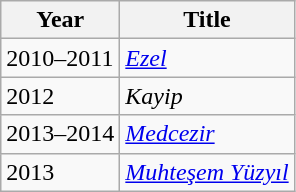<table class="wikitable">
<tr>
<th>Year</th>
<th>Title</th>
</tr>
<tr>
<td>2010–2011</td>
<td><em><a href='#'>Ezel</a></em></td>
</tr>
<tr>
<td>2012</td>
<td><em>Kayip</em></td>
</tr>
<tr>
<td>2013–2014</td>
<td><em><a href='#'>Medcezir</a></em></td>
</tr>
<tr>
<td>2013</td>
<td><em><a href='#'>Muhteşem Yüzyıl</a></em></td>
</tr>
</table>
